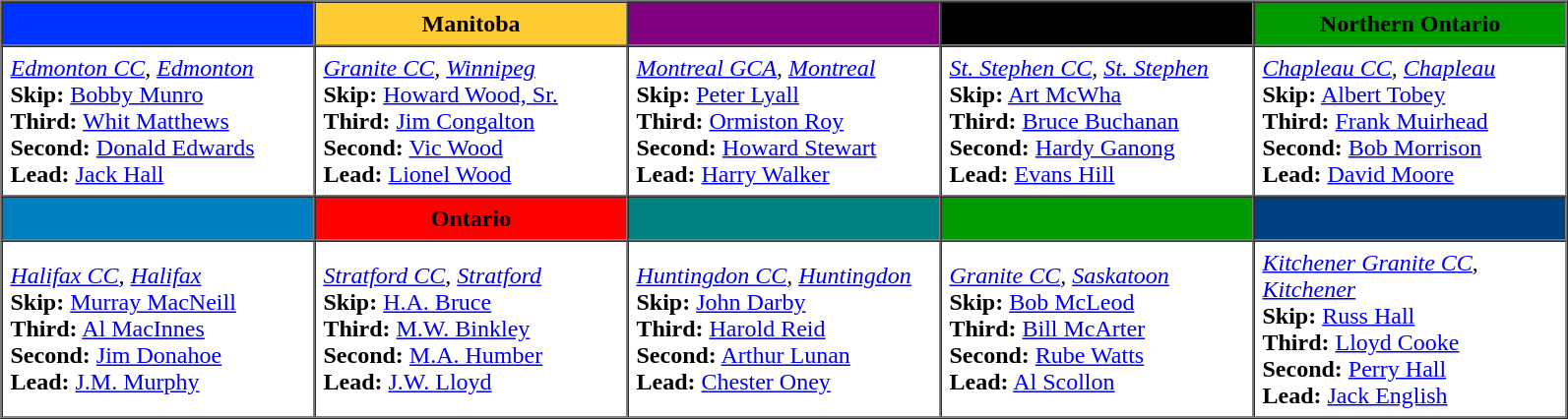<table - border=1 cellpadding=5 cellspacing=0>
<tr>
<th bgcolor=#0033FF width=200></th>
<th style="background:#FFCC33; width:200px;">Manitoba</th>
<th bgcolor=#800080 width=200></th>
<th bgcolor=#000000 width=200></th>
<th style="background:#009900; width:200px;">Northern Ontario</th>
</tr>
<tr>
<td><em><a href='#'>Edmonton CC</a>, <a href='#'>Edmonton</a></em><br><strong>Skip:</strong> <a href='#'>Bobby Munro</a><br>
<strong>Third:</strong> <a href='#'>Whit Matthews</a><br>
<strong>Second:</strong> <a href='#'>Donald Edwards</a><br>
<strong>Lead:</strong> <a href='#'>Jack Hall</a></td>
<td><em><a href='#'>Granite CC</a>, <a href='#'>Winnipeg</a></em><br><strong>Skip:</strong> <a href='#'>Howard Wood, Sr.</a><br>
<strong>Third:</strong> <a href='#'>Jim Congalton</a><br>
<strong>Second:</strong> <a href='#'>Vic Wood</a><br>
<strong>Lead:</strong> <a href='#'>Lionel Wood</a></td>
<td><em><a href='#'>Montreal GCA</a>, <a href='#'>Montreal</a></em><br><strong>Skip:</strong> <a href='#'>Peter Lyall</a><br>
<strong>Third:</strong> <a href='#'>Ormiston Roy</a><br>
<strong>Second:</strong> <a href='#'>Howard Stewart</a><br>
<strong>Lead:</strong> <a href='#'>Harry Walker</a></td>
<td><em><a href='#'>St. Stephen CC</a>, <a href='#'>St. Stephen</a></em><br><strong>Skip:</strong> <a href='#'>Art McWha</a><br>
<strong>Third:</strong> <a href='#'>Bruce Buchanan</a><br>
<strong>Second:</strong> <a href='#'>Hardy Ganong</a><br>
<strong>Lead:</strong> <a href='#'>Evans Hill</a></td>
<td><em><a href='#'>Chapleau CC</a>, <a href='#'>Chapleau</a></em><br><strong>Skip:</strong> <a href='#'>Albert Tobey</a><br>
<strong>Third:</strong> <a href='#'>Frank Muirhead</a><br>
<strong>Second:</strong> <a href='#'>Bob Morrison</a><br>
<strong>Lead:</strong> <a href='#'>David Moore</a></td>
</tr>
<tr border=1 cellpadding=5 cellspacing=0>
<th bgcolor=#0080C0 width=200></th>
<th bgcolor=#FF0000 width=200>Ontario</th>
<th style="background:#008080; width:200px;"></th>
<th bgcolor=#009900 width=200></th>
<th bgcolor=#004080 width=200></th>
</tr>
<tr>
<td><em><a href='#'>Halifax CC</a>, <a href='#'>Halifax</a></em><br><strong>Skip:</strong> <a href='#'>Murray MacNeill</a><br>
<strong>Third:</strong> <a href='#'>Al MacInnes</a><br>
<strong>Second:</strong> <a href='#'>Jim Donahoe</a><br>
<strong>Lead:</strong> <a href='#'>J.M. Murphy</a></td>
<td><em><a href='#'>Stratford CC</a>, <a href='#'>Stratford</a></em><br><strong>Skip:</strong> <a href='#'>H.A. Bruce</a><br>
<strong>Third:</strong> <a href='#'>M.W. Binkley</a><br>
<strong>Second:</strong> <a href='#'>M.A. Humber</a><br>
<strong>Lead:</strong> <a href='#'>J.W. Lloyd</a></td>
<td><em><a href='#'>Huntingdon CC</a>, <a href='#'>Huntingdon</a></em><br><strong>Skip:</strong> <a href='#'>John Darby</a><br>
<strong>Third:</strong> <a href='#'>Harold Reid</a><br>
<strong>Second:</strong> <a href='#'>Arthur Lunan</a><br>
<strong>Lead:</strong> <a href='#'>Chester Oney</a></td>
<td><em><a href='#'>Granite CC</a>, <a href='#'>Saskatoon</a></em><br><strong>Skip:</strong> <a href='#'>Bob McLeod</a><br>
<strong>Third:</strong> <a href='#'>Bill McArter</a><br>
<strong>Second:</strong> <a href='#'>Rube Watts</a><br>
<strong>Lead:</strong> <a href='#'>Al Scollon</a></td>
<td><em><a href='#'>Kitchener Granite CC</a>, <a href='#'>Kitchener</a></em><br><strong>Skip:</strong> <a href='#'>Russ Hall</a><br>
<strong>Third:</strong> <a href='#'>Lloyd Cooke</a><br>
<strong>Second:</strong> <a href='#'>Perry Hall</a><br>
<strong>Lead:</strong> <a href='#'>Jack English</a></td>
</tr>
</table>
